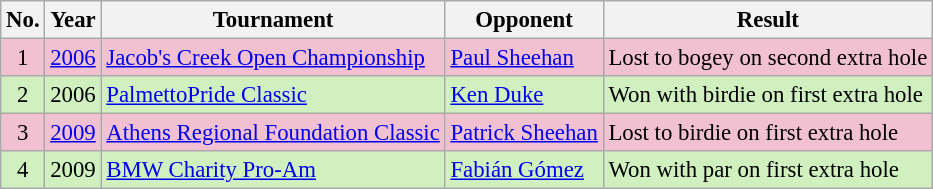<table class="wikitable" style="font-size:95%;">
<tr>
<th>No.</th>
<th>Year</th>
<th>Tournament</th>
<th>Opponent</th>
<th>Result</th>
</tr>
<tr style="background:#F2C1D1;">
<td align=center>1</td>
<td><a href='#'>2006</a></td>
<td><a href='#'>Jacob's Creek Open Championship</a></td>
<td> <a href='#'>Paul Sheehan</a></td>
<td>Lost to bogey on second extra hole</td>
</tr>
<tr style="background:#D0F0C0;">
<td align=center>2</td>
<td>2006</td>
<td><a href='#'>PalmettoPride Classic</a></td>
<td> <a href='#'>Ken Duke</a></td>
<td>Won with birdie on first extra hole</td>
</tr>
<tr style="background:#F2C1D1;">
<td align=center>3</td>
<td><a href='#'>2009</a></td>
<td><a href='#'>Athens Regional Foundation Classic</a></td>
<td> <a href='#'>Patrick Sheehan</a></td>
<td>Lost to birdie on first extra hole</td>
</tr>
<tr style="background:#D0F0C0;">
<td align=center>4</td>
<td>2009</td>
<td><a href='#'>BMW Charity Pro-Am</a></td>
<td> <a href='#'>Fabián Gómez</a></td>
<td>Won with par on first extra hole</td>
</tr>
</table>
